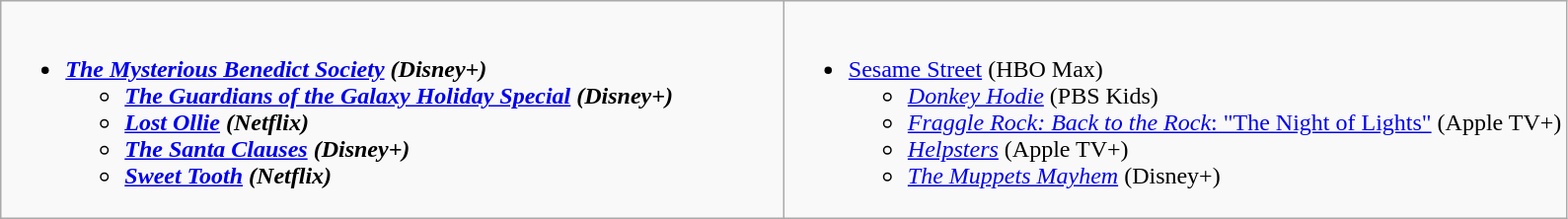<table class=wikitable>
<tr>
<td style="vertical-align:top;" width="50%"><br><ul><li><strong><em><a href='#'>The Mysterious Benedict Society</a><em> (Disney+)<strong><ul><li></em><a href='#'>The Guardians of the Galaxy Holiday Special</a><em> (Disney+)</li><li></em><a href='#'>Lost Ollie</a><em> (Netflix)</li><li></em><a href='#'>The Santa Clauses</a><em> (Disney+)</li><li></em><a href='#'>Sweet Tooth</a><em> (Netflix)</li></ul></li></ul></td>
<td style="vertical-align:top;" width="50%"><br><ul><li></em></strong><a href='#'>Sesame Street</a></em> (HBO Max)</strong><ul><li><em><a href='#'>Donkey Hodie</a></em> (PBS Kids)</li><li><a href='#'><em>Fraggle Rock: Back to the Rock</em>: "The Night of Lights"</a> (Apple TV+)</li><li><em><a href='#'>Helpsters</a></em> (Apple TV+)</li><li><em><a href='#'>The Muppets Mayhem</a></em> (Disney+)</li></ul></li></ul></td>
</tr>
</table>
